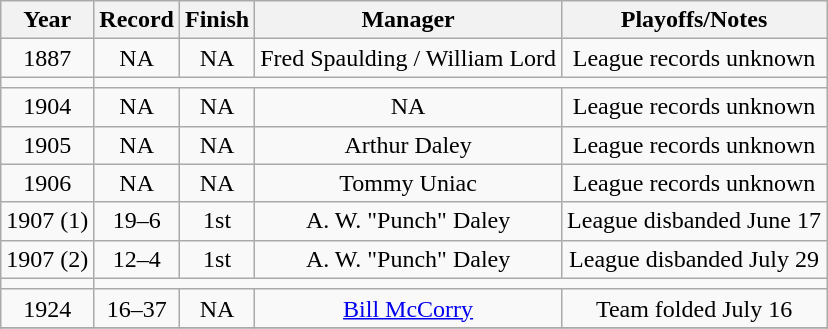<table class="wikitable" style="text-align:center">
<tr>
<th>Year</th>
<th>Record</th>
<th>Finish</th>
<th>Manager</th>
<th>Playoffs/Notes</th>
</tr>
<tr>
<td>1887</td>
<td>NA</td>
<td>NA</td>
<td>Fred Spaulding / William Lord</td>
<td>League records unknown</td>
</tr>
<tr>
<td></td>
</tr>
<tr>
<td>1904</td>
<td>NA</td>
<td>NA</td>
<td>NA</td>
<td>League records unknown</td>
</tr>
<tr>
<td>1905</td>
<td>NA</td>
<td>NA</td>
<td>Arthur Daley</td>
<td>League records unknown</td>
</tr>
<tr>
<td>1906</td>
<td>NA</td>
<td>NA</td>
<td>Tommy Uniac</td>
<td>League records unknown</td>
</tr>
<tr>
<td>1907 (1)</td>
<td>19–6</td>
<td>1st</td>
<td>A. W. "Punch" Daley</td>
<td>League disbanded June 17</td>
</tr>
<tr>
<td>1907 (2)</td>
<td>12–4</td>
<td>1st</td>
<td>A. W. "Punch" Daley</td>
<td>League disbanded July 29</td>
</tr>
<tr>
<td></td>
</tr>
<tr>
<td>1924</td>
<td>16–37</td>
<td>NA</td>
<td><a href='#'>Bill McCorry</a></td>
<td>Team folded July 16</td>
</tr>
<tr>
</tr>
</table>
